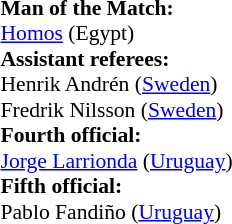<table width=50% style="font-size: 90%">
<tr>
<td><br><strong>Man of the Match:</strong>
<br><a href='#'>Homos</a> (Egypt)<br><strong>Assistant referees:</strong>
<br>Henrik Andrén (<a href='#'>Sweden</a>)
<br>Fredrik Nilsson (<a href='#'>Sweden</a>)
<br><strong>Fourth official:</strong>
<br><a href='#'>Jorge Larrionda</a> (<a href='#'>Uruguay</a>)
<br><strong>Fifth official:</strong>
<br>Pablo Fandiño (<a href='#'>Uruguay</a>)</td>
</tr>
</table>
